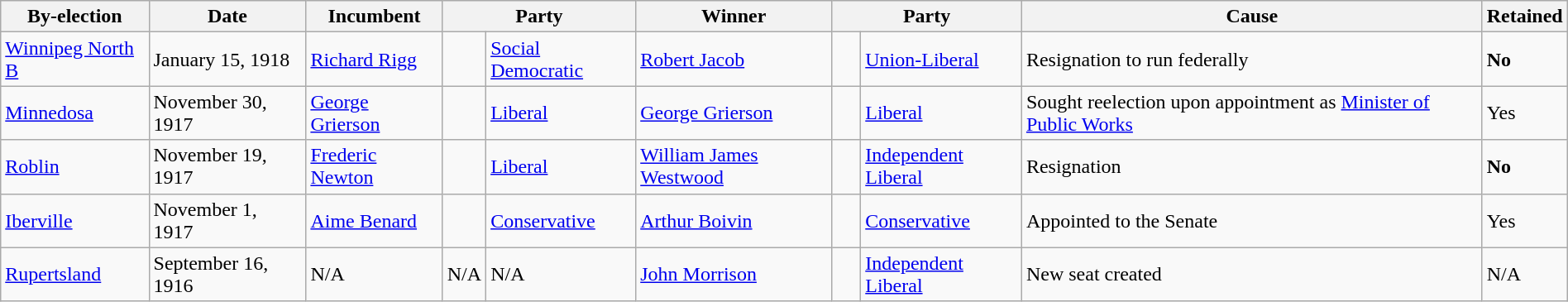<table class="wikitable" style="width:100%">
<tr>
<th>By-election</th>
<th>Date</th>
<th>Incumbent</th>
<th colspan="2">Party</th>
<th>Winner</th>
<th colspan="2">Party</th>
<th>Cause</th>
<th>Retained</th>
</tr>
<tr>
<td><a href='#'>Winnipeg North B</a></td>
<td>January 15, 1918</td>
<td><a href='#'>Richard Rigg</a></td>
<td>    </td>
<td><a href='#'>Social Democratic</a></td>
<td><a href='#'>Robert Jacob</a></td>
<td>    </td>
<td><a href='#'>Union-Liberal</a></td>
<td>Resignation to run federally</td>
<td><strong>No</strong></td>
</tr>
<tr>
<td><a href='#'>Minnedosa</a></td>
<td>November 30, 1917</td>
<td><a href='#'>George Grierson</a></td>
<td>    </td>
<td><a href='#'>Liberal</a></td>
<td><a href='#'>George Grierson</a></td>
<td>    </td>
<td><a href='#'>Liberal</a></td>
<td>Sought reelection upon appointment as <a href='#'>Minister of Public Works</a></td>
<td>Yes</td>
</tr>
<tr>
<td><a href='#'>Roblin</a></td>
<td>November 19, 1917</td>
<td><a href='#'>Frederic Newton</a></td>
<td>    </td>
<td><a href='#'>Liberal</a></td>
<td><a href='#'>William James Westwood</a></td>
<td>    </td>
<td><a href='#'>Independent Liberal</a></td>
<td>Resignation</td>
<td><strong>No</strong></td>
</tr>
<tr>
<td><a href='#'>Iberville</a></td>
<td>November 1, 1917</td>
<td><a href='#'>Aime Benard</a></td>
<td>    </td>
<td><a href='#'>Conservative</a></td>
<td><a href='#'>Arthur Boivin</a></td>
<td>    </td>
<td><a href='#'>Conservative</a></td>
<td>Appointed to the Senate</td>
<td>Yes</td>
</tr>
<tr>
<td><a href='#'>Rupertsland</a></td>
<td>September 16, 1916</td>
<td>N/A</td>
<td>N/A</td>
<td>N/A</td>
<td><a href='#'>John Morrison</a></td>
<td>    </td>
<td><a href='#'>Independent Liberal</a></td>
<td>New seat created</td>
<td>N/A</td>
</tr>
</table>
